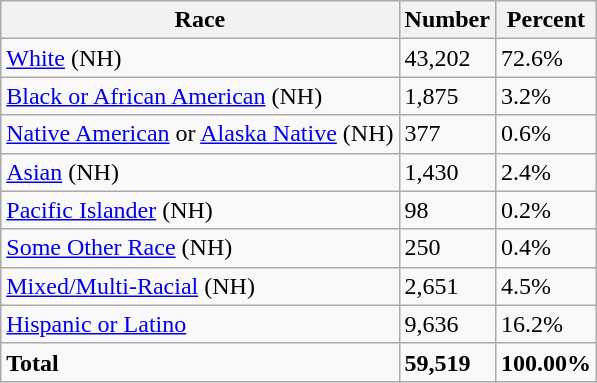<table class="wikitable">
<tr>
<th>Race</th>
<th>Number</th>
<th>Percent</th>
</tr>
<tr>
<td><a href='#'>White</a> (NH)</td>
<td>43,202</td>
<td>72.6%</td>
</tr>
<tr>
<td><a href='#'>Black or African American</a> (NH)</td>
<td>1,875</td>
<td>3.2%</td>
</tr>
<tr>
<td><a href='#'>Native American</a> or <a href='#'>Alaska Native</a> (NH)</td>
<td>377</td>
<td>0.6%</td>
</tr>
<tr>
<td><a href='#'>Asian</a> (NH)</td>
<td>1,430</td>
<td>2.4%</td>
</tr>
<tr>
<td><a href='#'>Pacific Islander</a> (NH)</td>
<td>98</td>
<td>0.2%</td>
</tr>
<tr>
<td><a href='#'>Some Other Race</a> (NH)</td>
<td>250</td>
<td>0.4%</td>
</tr>
<tr>
<td><a href='#'>Mixed/Multi-Racial</a> (NH)</td>
<td>2,651</td>
<td>4.5%</td>
</tr>
<tr>
<td><a href='#'>Hispanic or Latino</a></td>
<td>9,636</td>
<td>16.2%</td>
</tr>
<tr>
<td><strong>Total</strong></td>
<td><strong>59,519</strong></td>
<td><strong>100.00%</strong></td>
</tr>
</table>
